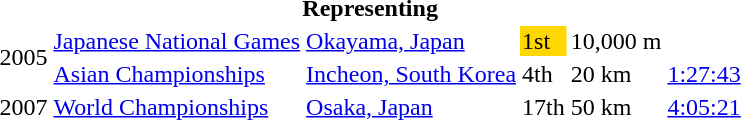<table>
<tr>
<th colspan="6">Representing </th>
</tr>
<tr>
<td rowspan=2>2005</td>
<td><a href='#'>Japanese National Games</a></td>
<td><a href='#'>Okayama, Japan</a></td>
<td bgcolor="gold">1st</td>
<td>10,000 m</td>
<td></td>
</tr>
<tr>
<td><a href='#'>Asian Championships</a></td>
<td><a href='#'>Incheon, South Korea</a></td>
<td>4th</td>
<td>20 km</td>
<td><a href='#'>1:27:43</a></td>
</tr>
<tr>
<td>2007</td>
<td><a href='#'>World Championships</a></td>
<td><a href='#'>Osaka, Japan</a></td>
<td>17th</td>
<td>50 km</td>
<td><a href='#'>4:05:21</a></td>
</tr>
</table>
